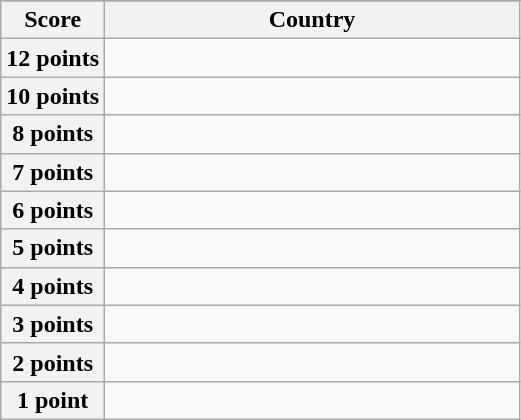<table class="wikitable">
<tr>
</tr>
<tr>
<th scope="col" width="20%">Score</th>
<th scope="col">Country</th>
</tr>
<tr>
<th scope="row">12 points</th>
<td></td>
</tr>
<tr>
<th scope="row">10 points</th>
<td></td>
</tr>
<tr>
<th scope="row">8 points</th>
<td></td>
</tr>
<tr>
<th scope="row">7 points</th>
<td></td>
</tr>
<tr>
<th scope="row">6 points</th>
<td></td>
</tr>
<tr>
<th scope="row">5 points</th>
<td></td>
</tr>
<tr>
<th scope="row">4 points</th>
<td></td>
</tr>
<tr>
<th scope="row">3 points</th>
<td></td>
</tr>
<tr>
<th scope="row">2 points</th>
<td></td>
</tr>
<tr>
<th scope="row">1 point</th>
<td></td>
</tr>
</table>
